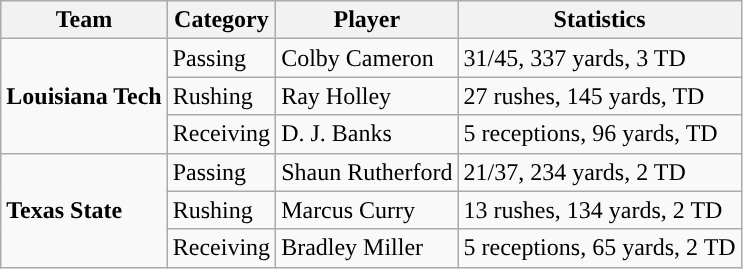<table class="wikitable" style="float: left;">
<tr>
<th>Team</th>
<th>Category</th>
<th>Player</th>
<th>Statistics</th>
</tr>
<tr>
<td rowspan=3><strong>Louisiana Tech</strong></td>
<td>Passing</td>
<td>Colby Cameron</td>
<td>31/45, 337 yards, 3 TD</td>
</tr>
<tr>
<td>Rushing</td>
<td>Ray Holley</td>
<td>27 rushes, 145 yards, TD</td>
</tr>
<tr>
<td>Receiving</td>
<td>D. J. Banks</td>
<td>5 receptions, 96 yards, TD</td>
</tr>
<tr>
<td rowspan=3><strong>Texas State</strong></td>
<td>Passing</td>
<td>Shaun Rutherford</td>
<td>21/37, 234 yards, 2 TD</td>
</tr>
<tr>
<td>Rushing</td>
<td>Marcus Curry</td>
<td>13 rushes, 134 yards, 2 TD</td>
</tr>
<tr>
<td>Receiving</td>
<td>Bradley Miller</td>
<td>5 receptions, 65 yards, 2 TD</td>
</tr>
</table>
